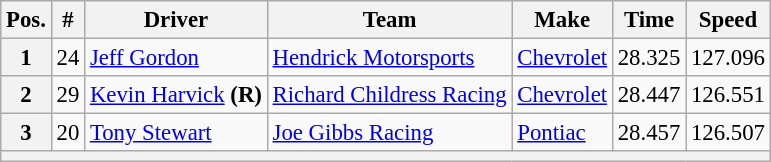<table class="wikitable" style="font-size:95%">
<tr>
<th>Pos.</th>
<th>#</th>
<th>Driver</th>
<th>Team</th>
<th>Make</th>
<th>Time</th>
<th>Speed</th>
</tr>
<tr>
<th>1</th>
<td>24</td>
<td><a href='#'>Jeff Gordon</a></td>
<td><a href='#'>Hendrick Motorsports</a></td>
<td><a href='#'>Chevrolet</a></td>
<td>28.325</td>
<td>127.096</td>
</tr>
<tr>
<th>2</th>
<td>29</td>
<td><a href='#'>Kevin Harvick</a> <strong>(R)</strong></td>
<td><a href='#'>Richard Childress Racing</a></td>
<td><a href='#'>Chevrolet</a></td>
<td>28.447</td>
<td>126.551</td>
</tr>
<tr>
<th>3</th>
<td>20</td>
<td><a href='#'>Tony Stewart</a></td>
<td><a href='#'>Joe Gibbs Racing</a></td>
<td><a href='#'>Pontiac</a></td>
<td>28.457</td>
<td>126.507</td>
</tr>
<tr>
<th colspan="7"></th>
</tr>
</table>
